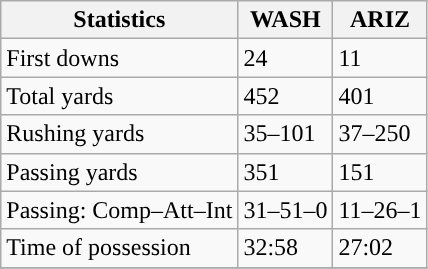<table class="wikitable" style="float: left;">
<tr>
<th>Statistics</th>
<th>WASH</th>
<th>ARIZ</th>
</tr>
<tr>
<td>First downs</td>
<td>24</td>
<td>11</td>
</tr>
<tr>
<td>Total yards</td>
<td>452</td>
<td>401</td>
</tr>
<tr>
<td>Rushing yards</td>
<td>35–101</td>
<td>37–250</td>
</tr>
<tr>
<td>Passing yards</td>
<td>351</td>
<td>151</td>
</tr>
<tr>
<td>Passing: Comp–Att–Int</td>
<td>31–51–0</td>
<td>11–26–1</td>
</tr>
<tr>
<td>Time of possession</td>
<td>32:58</td>
<td>27:02</td>
</tr>
<tr>
</tr>
</table>
